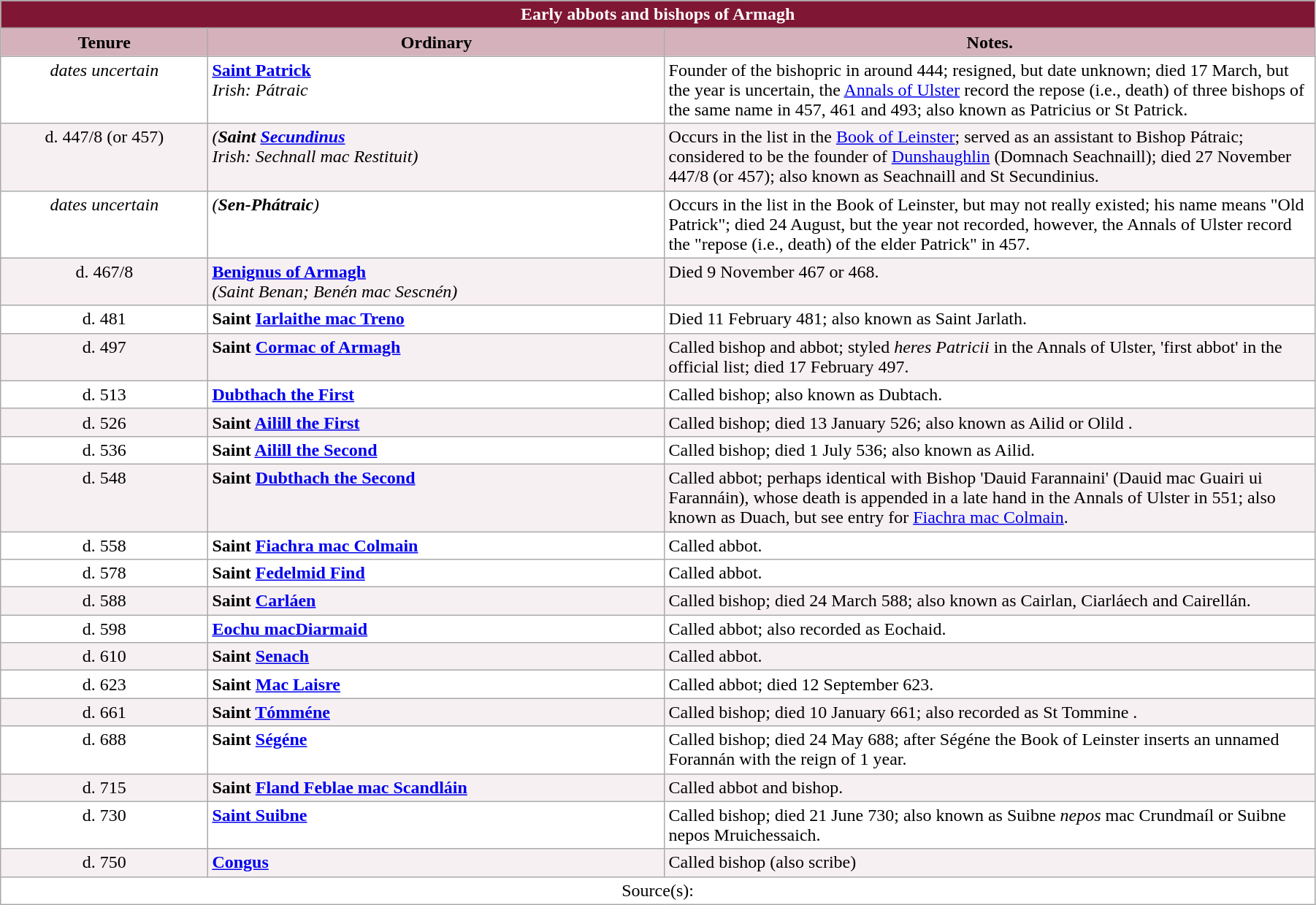<table class="wikitable" style="width:95%;" border="1" cellpadding="2">
<tr>
<th colspan="3" style="background:#7f1734; color:white;">Early abbots and bishops of Armagh</th>
</tr>
<tr>
<th style="background:#d4b1bb; width:15%;">Tenure</th>
<th style="background:#d4b1bb; width:33%;">Ordinary</th>
<th style="background:#d4b1bb; width:47%;">Notes.</th>
</tr>
<tr style="vertical-align:top; background:white;">
<td style="text-align: center;"><em>dates uncertain</em></td>
<td><strong><a href='#'>Saint Patrick</a></strong><br><em>Irish: Pátraic</em></td>
<td>Founder of the bishopric in around 444; resigned, but date unknown; died 17 March, but the year is uncertain, the <a href='#'>Annals of Ulster</a> record the repose (i.e., death) of three bishops of the same name in 457, 461 and 493; also known as Patricius or St Patrick.</td>
</tr>
<tr style="vertical-align:top; background:#f7f0f2;">
<td style="text-align: center;">d. 447/8 (or 457)</td>
<td><em>(<strong>Saint <a href='#'>Secundinus</a></strong><br>Irish: Sechnall mac Restituit)</em></td>
<td>Occurs in the list in the <a href='#'>Book of Leinster</a>; served as an assistant to Bishop Pátraic; considered to be the founder of <a href='#'>Dunshaughlin</a> (Domnach Seachnaill); died 27 November 447/8 (or 457); also known as Seachnaill and St Secundinius.</td>
</tr>
<tr style="vertical-align:top; background:white;">
<td style="text-align: center;"><em>dates uncertain</em></td>
<td><em>(<strong>Sen-Phátraic</strong>)</em></td>
<td>Occurs in the list in the Book of Leinster, but may not really existed; his name means "Old Patrick"; died 24 August, but the year not recorded, however, the Annals of Ulster record the "repose (i.e., death) of the elder Patrick" in 457.</td>
</tr>
<tr style="vertical-align:top; background:#f7f0f2;">
<td style="text-align: center;">d. 467/8</td>
<td><strong><a href='#'>Benignus of Armagh</a></strong><br><em>(Saint Benan; Benén mac Sescnén)</em></td>
<td>Died 9 November 467 or 468.</td>
</tr>
<tr style="vertical-align:top; background:white;">
<td style="text-align: center;">d. 481</td>
<td><strong>Saint <a href='#'>Iarlaithe mac Treno</a></strong></td>
<td>Died 11 February 481; also known as Saint Jarlath.</td>
</tr>
<tr style="vertical-align:top; background:#f7f0f2;">
<td style="text-align: center;">d. 497</td>
<td><strong>Saint <a href='#'>Cormac of Armagh</a></strong></td>
<td>Called bishop and abbot; styled <em>heres Patricii</em> in the Annals of Ulster, 'first abbot' in the official list; died 17 February 497.</td>
</tr>
<tr style="vertical-align:top; background:white;">
<td style="text-align: center;">d. 513</td>
<td><strong><a href='#'>Dubthach the First</a></strong></td>
<td>Called bishop; also known as Dubtach.</td>
</tr>
<tr style="vertical-align:top; background:#f7f0f2;">
<td style="text-align: center;">d. 526</td>
<td><strong>Saint <a href='#'>Ailill the First</a></strong></td>
<td>Called bishop; died 13 January 526; also known as Ailid or Olild .</td>
</tr>
<tr style="vertical-align:top; background:white;">
<td style="text-align: center;">d. 536</td>
<td><strong>Saint <a href='#'>Ailill the Second</a></strong></td>
<td>Called bishop; died 1 July 536; also known as Ailid.</td>
</tr>
<tr style="vertical-align:top; background:#f7f0f2;">
<td style="text-align: center;">d. 548</td>
<td><strong>Saint <a href='#'>Dubthach the Second</a></strong></td>
<td>Called abbot; perhaps identical with Bishop 'Dauid Farannaini' (Dauid mac Guairi ui Farannáin), whose death is appended in a late hand in the Annals of Ulster in 551; also known as Duach, but see entry for <a href='#'>Fiachra mac Colmain</a>.</td>
</tr>
<tr style="vertical-align:top; background:white;">
<td style="text-align: center;">d. 558</td>
<td><strong>Saint <a href='#'>Fiachra mac Colmain</a></strong></td>
<td>Called abbot.</td>
</tr>
<tr style="vertical-align:top; background:white;">
<td style="text-align: center;">d. 578</td>
<td><strong>Saint <a href='#'>Fedelmid Find</a></strong></td>
<td>Called abbot.</td>
</tr>
<tr style="vertical-align:top; background:#f7f0f2;">
<td style="text-align: center;">d. 588</td>
<td><strong>Saint <a href='#'>Carláen</a></strong></td>
<td>Called bishop; died 24 March 588; also known as Cairlan, Ciarláech and Cairellán.</td>
</tr>
<tr style="vertical-align:top; background:white;">
<td style="text-align: center;">d. 598</td>
<td><strong><a href='#'>Eochu macDiarmaid</a></strong></td>
<td>Called abbot; also recorded as Eochaid.</td>
</tr>
<tr style="vertical-align:top; background:#f7f0f2;">
<td style="text-align: center;">d. 610</td>
<td><strong>Saint <a href='#'>Senach</a></strong></td>
<td>Called abbot.</td>
</tr>
<tr style="vertical-align:top; background:white;">
<td style="text-align: center;">d. 623</td>
<td><strong>Saint <a href='#'>Mac Laisre</a></strong></td>
<td>Called abbot; died 12 September 623.</td>
</tr>
<tr style="vertical-align:top; background:#f7f0f2;">
<td style="text-align: center;">d. 661</td>
<td><strong>Saint <a href='#'>Tómméne</a></strong></td>
<td>Called bishop; died 10 January 661; also recorded as St Tommine .</td>
</tr>
<tr style="vertical-align:top; background:white;">
<td style="text-align: center;">d. 688</td>
<td><strong>Saint <a href='#'>Ségéne</a></strong></td>
<td>Called bishop; died 24 May 688; after Ségéne the Book of Leinster inserts an unnamed Forannán with the reign of 1 year.</td>
</tr>
<tr style="vertical-align:top; background:#f7f0f2;">
<td style="text-align: center;">d. 715</td>
<td><strong>Saint <a href='#'>Fland Feblae mac Scandláin</a></strong></td>
<td>Called abbot and bishop.</td>
</tr>
<tr style="vertical-align:top; background:white;">
<td style="text-align: center;">d. 730</td>
<td><strong><a href='#'>Saint Suibne</a></strong></td>
<td>Called bishop; died 21 June 730; also known as Suibne <em>nepos</em> mac Crundmaíl or Suibne nepos Mruichessaich.</td>
</tr>
<tr style="vertical-align:top; background:#f7f0f2;">
<td style="text-align: center;">d. 750</td>
<td><strong><a href='#'>Congus</a></strong></td>
<td>Called bishop (also scribe)</td>
</tr>
<tr style="vertical-align:top; background:white;">
<td colspan="3" style="text-align: center;">Source(s):</td>
</tr>
</table>
